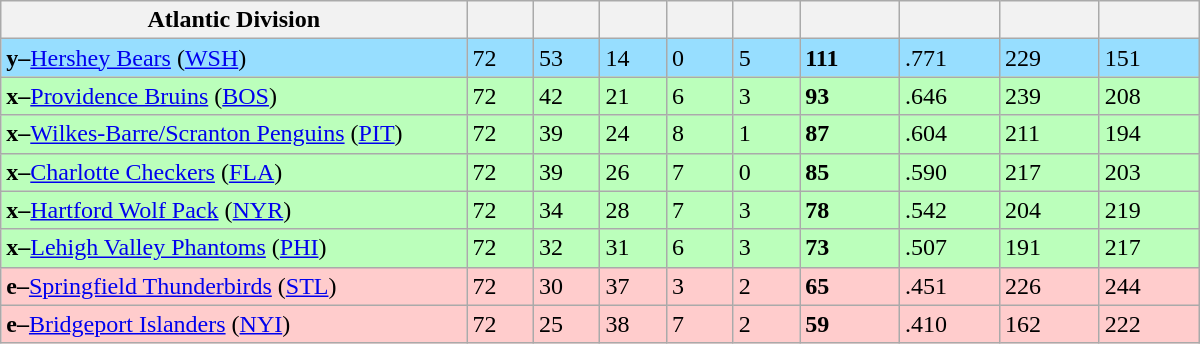<table class="wikitable" style="width:50em">
<tr>
<th width="35%">Atlantic Division</th>
<th width="5%"></th>
<th width="5%"></th>
<th width="5%"></th>
<th width="5%"></th>
<th width="5%"></th>
<th width="7.5%"></th>
<th width="7.5%"></th>
<th width="7.5%"></th>
<th width="7.5%"></th>
</tr>
<tr bgcolor=#97DEFF>
<td><strong>y–</strong><a href='#'>Hershey Bears</a> (<a href='#'>WSH</a>)</td>
<td>72</td>
<td>53</td>
<td>14</td>
<td>0</td>
<td>5</td>
<td><strong>111</strong></td>
<td>.771</td>
<td>229</td>
<td>151</td>
</tr>
<tr bgcolor=#bbffbb>
<td><strong>x–</strong><a href='#'>Providence Bruins</a> (<a href='#'>BOS</a>)</td>
<td>72</td>
<td>42</td>
<td>21</td>
<td>6</td>
<td>3</td>
<td><strong>93</strong></td>
<td>.646</td>
<td>239</td>
<td>208</td>
</tr>
<tr bgcolor=#bbffbb>
<td><strong>x–</strong><a href='#'>Wilkes-Barre/Scranton Penguins</a> (<a href='#'>PIT</a>)</td>
<td>72</td>
<td>39</td>
<td>24</td>
<td>8</td>
<td>1</td>
<td><strong>87</strong></td>
<td>.604</td>
<td>211</td>
<td>194</td>
</tr>
<tr bgcolor=#bbffbb>
<td><strong>x–</strong><a href='#'>Charlotte Checkers</a> (<a href='#'>FLA</a>)</td>
<td>72</td>
<td>39</td>
<td>26</td>
<td>7</td>
<td>0</td>
<td><strong>85</strong></td>
<td>.590</td>
<td>217</td>
<td>203</td>
</tr>
<tr bgcolor=#bbffbb>
<td><strong>x–</strong><a href='#'>Hartford Wolf Pack</a> (<a href='#'>NYR</a>)</td>
<td>72</td>
<td>34</td>
<td>28</td>
<td>7</td>
<td>3</td>
<td><strong>78</strong></td>
<td>.542</td>
<td>204</td>
<td>219</td>
</tr>
<tr bgcolor=#bbffbb>
<td><strong>x–</strong><a href='#'>Lehigh Valley Phantoms</a> (<a href='#'>PHI</a>)</td>
<td>72</td>
<td>32</td>
<td>31</td>
<td>6</td>
<td>3</td>
<td><strong>73</strong></td>
<td>.507</td>
<td>191</td>
<td>217</td>
</tr>
<tr bgcolor=#ffcccc>
<td><strong>e–</strong><a href='#'>Springfield Thunderbirds</a> (<a href='#'>STL</a>)</td>
<td>72</td>
<td>30</td>
<td>37</td>
<td>3</td>
<td>2</td>
<td><strong>65</strong></td>
<td>.451</td>
<td>226</td>
<td>244</td>
</tr>
<tr bgcolor=#ffcccc>
<td><strong>e–</strong><a href='#'>Bridgeport Islanders</a> (<a href='#'>NYI</a>)</td>
<td>72</td>
<td>25</td>
<td>38</td>
<td>7</td>
<td>2</td>
<td><strong>59</strong></td>
<td>.410</td>
<td>162</td>
<td>222</td>
</tr>
</table>
